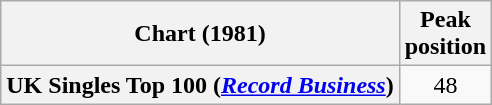<table class="wikitable plainrowheaders" style="text-align:center">
<tr>
<th>Chart (1981)</th>
<th>Peak<br>position</th>
</tr>
<tr>
<th scope="row">UK Singles Top 100 (<em><a href='#'>Record Business</a></em>)</th>
<td>48</td>
</tr>
</table>
